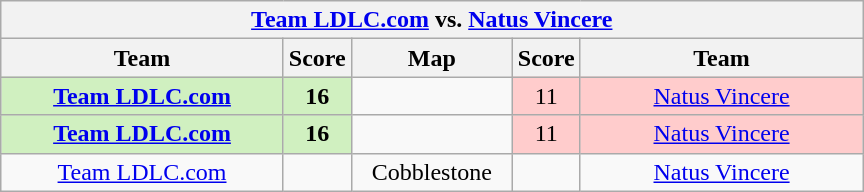<table class="wikitable" style="text-align: center;">
<tr>
<th colspan=5><a href='#'>Team LDLC.com</a> vs.  <a href='#'>Natus Vincere</a></th>
</tr>
<tr>
<th width="181px">Team</th>
<th width="20px">Score</th>
<th width="100px">Map</th>
<th width="20px">Score</th>
<th width="181px">Team</th>
</tr>
<tr>
<td style="background: #D0F0C0;"><strong><a href='#'>Team LDLC.com</a></strong></td>
<td style="background: #D0F0C0;"><strong>16</strong></td>
<td></td>
<td style="background: #FFCCCC;">11</td>
<td style="background: #FFCCCC;"><a href='#'>Natus Vincere</a></td>
</tr>
<tr>
<td style="background: #D0F0C0;"><strong><a href='#'>Team LDLC.com</a></strong></td>
<td style="background: #D0F0C0;"><strong>16</strong></td>
<td></td>
<td style="background: #FFCCCC;">11</td>
<td style="background: #FFCCCC;"><a href='#'>Natus Vincere</a></td>
</tr>
<tr>
<td><a href='#'>Team LDLC.com</a></td>
<td></td>
<td>Cobblestone</td>
<td></td>
<td><a href='#'>Natus Vincere</a></td>
</tr>
</table>
